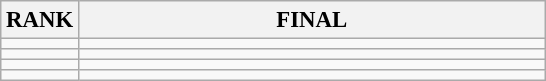<table class="wikitable" style="font-size:95%;">
<tr>
<th>RANK</th>
<th align="left" style="width: 20em">FINAL</th>
</tr>
<tr>
<td align="center"></td>
<td></td>
</tr>
<tr>
<td align="center"></td>
<td></td>
</tr>
<tr>
<td align="center"></td>
<td></td>
</tr>
<tr>
<td align="center"></td>
<td></td>
</tr>
</table>
